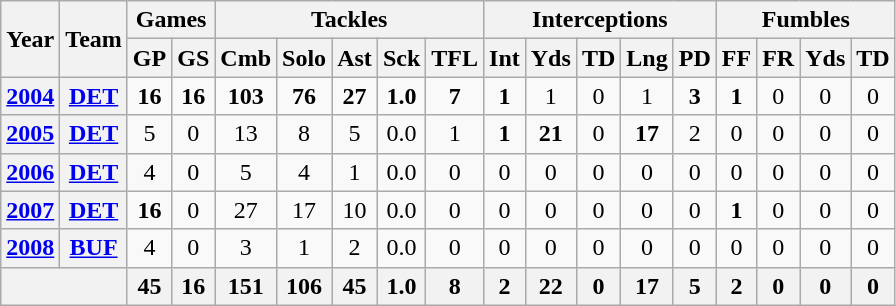<table class="wikitable" style="text-align:center">
<tr>
<th rowspan="2">Year</th>
<th rowspan="2">Team</th>
<th colspan="2">Games</th>
<th colspan="5">Tackles</th>
<th colspan="5">Interceptions</th>
<th colspan="4">Fumbles</th>
</tr>
<tr>
<th>GP</th>
<th>GS</th>
<th>Cmb</th>
<th>Solo</th>
<th>Ast</th>
<th>Sck</th>
<th>TFL</th>
<th>Int</th>
<th>Yds</th>
<th>TD</th>
<th>Lng</th>
<th>PD</th>
<th>FF</th>
<th>FR</th>
<th>Yds</th>
<th>TD</th>
</tr>
<tr>
<th><a href='#'>2004</a></th>
<th><a href='#'>DET</a></th>
<td><strong>16</strong></td>
<td><strong>16</strong></td>
<td><strong>103</strong></td>
<td><strong>76</strong></td>
<td><strong>27</strong></td>
<td><strong>1.0</strong></td>
<td><strong>7</strong></td>
<td><strong>1</strong></td>
<td>1</td>
<td>0</td>
<td>1</td>
<td><strong>3</strong></td>
<td><strong>1</strong></td>
<td>0</td>
<td>0</td>
<td>0</td>
</tr>
<tr>
<th><a href='#'>2005</a></th>
<th><a href='#'>DET</a></th>
<td>5</td>
<td>0</td>
<td>13</td>
<td>8</td>
<td>5</td>
<td>0.0</td>
<td>1</td>
<td><strong>1</strong></td>
<td><strong>21</strong></td>
<td>0</td>
<td><strong>17</strong></td>
<td>2</td>
<td>0</td>
<td>0</td>
<td>0</td>
<td>0</td>
</tr>
<tr>
<th><a href='#'>2006</a></th>
<th><a href='#'>DET</a></th>
<td>4</td>
<td>0</td>
<td>5</td>
<td>4</td>
<td>1</td>
<td>0.0</td>
<td>0</td>
<td>0</td>
<td>0</td>
<td>0</td>
<td>0</td>
<td>0</td>
<td>0</td>
<td>0</td>
<td>0</td>
<td>0</td>
</tr>
<tr>
<th><a href='#'>2007</a></th>
<th><a href='#'>DET</a></th>
<td><strong>16</strong></td>
<td>0</td>
<td>27</td>
<td>17</td>
<td>10</td>
<td>0.0</td>
<td>0</td>
<td>0</td>
<td>0</td>
<td>0</td>
<td>0</td>
<td>0</td>
<td><strong>1</strong></td>
<td>0</td>
<td>0</td>
<td>0</td>
</tr>
<tr>
<th><a href='#'>2008</a></th>
<th><a href='#'>BUF</a></th>
<td>4</td>
<td>0</td>
<td>3</td>
<td>1</td>
<td>2</td>
<td>0.0</td>
<td>0</td>
<td>0</td>
<td>0</td>
<td>0</td>
<td>0</td>
<td>0</td>
<td>0</td>
<td>0</td>
<td>0</td>
<td>0</td>
</tr>
<tr>
<th colspan="2"></th>
<th>45</th>
<th>16</th>
<th>151</th>
<th>106</th>
<th>45</th>
<th>1.0</th>
<th>8</th>
<th>2</th>
<th>22</th>
<th>0</th>
<th>17</th>
<th>5</th>
<th>2</th>
<th>0</th>
<th>0</th>
<th>0</th>
</tr>
</table>
